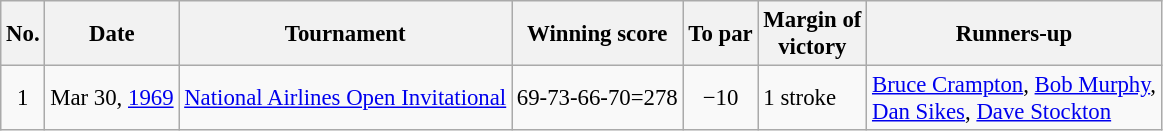<table class="wikitable" style="font-size:95%;">
<tr>
<th>No.</th>
<th>Date</th>
<th>Tournament</th>
<th>Winning score</th>
<th>To par</th>
<th>Margin of<br>victory</th>
<th>Runners-up</th>
</tr>
<tr>
<td align=center>1</td>
<td align=right>Mar 30, <a href='#'>1969</a></td>
<td><a href='#'>National Airlines Open Invitational</a></td>
<td align=right>69-73-66-70=278</td>
<td align=center>−10</td>
<td>1 stroke</td>
<td> <a href='#'>Bruce Crampton</a>,  <a href='#'>Bob Murphy</a>,<br> <a href='#'>Dan Sikes</a>,  <a href='#'>Dave Stockton</a></td>
</tr>
</table>
